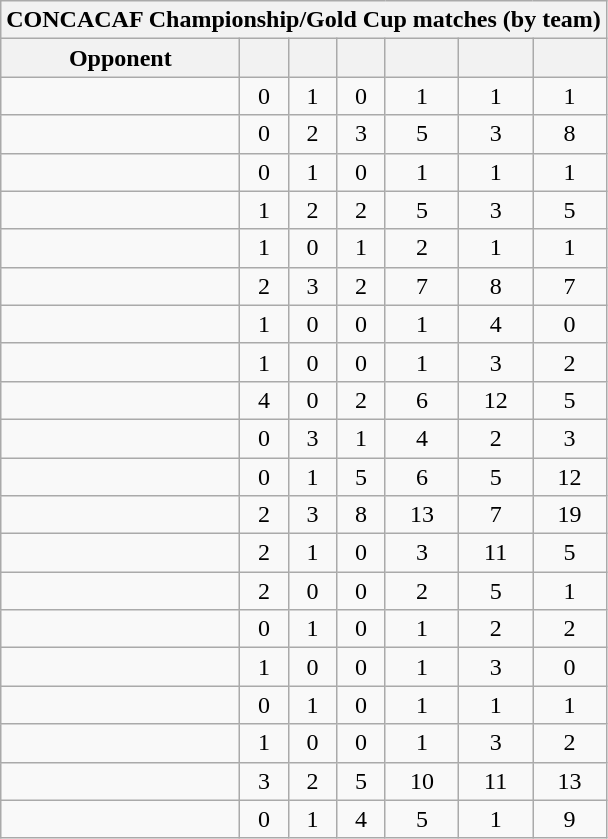<table class="wikitable sortable" style="text-align: center;">
<tr>
<th colspan=7>CONCACAF Championship/Gold Cup matches (by team)</th>
</tr>
<tr>
<th>Opponent</th>
<th></th>
<th></th>
<th></th>
<th></th>
<th></th>
<th></th>
</tr>
<tr>
<td align="left"></td>
<td>0</td>
<td>1</td>
<td>0</td>
<td>1</td>
<td>1</td>
<td>1</td>
</tr>
<tr>
<td align="left"></td>
<td>0</td>
<td>2</td>
<td>3</td>
<td>5</td>
<td>3</td>
<td>8</td>
</tr>
<tr>
<td align="left"></td>
<td>0</td>
<td>1</td>
<td>0</td>
<td>1</td>
<td>1</td>
<td>1</td>
</tr>
<tr>
<td align="left"></td>
<td>1</td>
<td>2</td>
<td>2</td>
<td>5</td>
<td>3</td>
<td>5</td>
</tr>
<tr>
<td align="left"></td>
<td>1</td>
<td>0</td>
<td>1</td>
<td>2</td>
<td>1</td>
<td>1</td>
</tr>
<tr>
<td align="left"></td>
<td>2</td>
<td>3</td>
<td>2</td>
<td>7</td>
<td>8</td>
<td>7</td>
</tr>
<tr>
<td align="left"></td>
<td>1</td>
<td>0</td>
<td>0</td>
<td>1</td>
<td>4</td>
<td>0</td>
</tr>
<tr>
<td align="left"></td>
<td>1</td>
<td>0</td>
<td>0</td>
<td>1</td>
<td>3</td>
<td>2</td>
</tr>
<tr>
<td align="left"></td>
<td>4</td>
<td>0</td>
<td>2</td>
<td>6</td>
<td>12</td>
<td>5</td>
</tr>
<tr>
<td align="left"></td>
<td>0</td>
<td>3</td>
<td>1</td>
<td>4</td>
<td>2</td>
<td>3</td>
</tr>
<tr>
<td align="left"></td>
<td>0</td>
<td>1</td>
<td>5</td>
<td>6</td>
<td>5</td>
<td>12</td>
</tr>
<tr>
<td align="left"></td>
<td>2</td>
<td>3</td>
<td>8</td>
<td>13</td>
<td>7</td>
<td>19</td>
</tr>
<tr>
<td align="left"></td>
<td>2</td>
<td>1</td>
<td>0</td>
<td>3</td>
<td>11</td>
<td>5</td>
</tr>
<tr>
<td align="left"></td>
<td>2</td>
<td>0</td>
<td>0</td>
<td>2</td>
<td>5</td>
<td>1</td>
</tr>
<tr>
<td align="left"></td>
<td>0</td>
<td>1</td>
<td>0</td>
<td>1</td>
<td>2</td>
<td>2</td>
</tr>
<tr>
<td align="left"></td>
<td>1</td>
<td>0</td>
<td>0</td>
<td>1</td>
<td>3</td>
<td>0</td>
</tr>
<tr>
<td align="left"></td>
<td>0</td>
<td>1</td>
<td>0</td>
<td>1</td>
<td>1</td>
<td>1</td>
</tr>
<tr>
<td align="left"></td>
<td>1</td>
<td>0</td>
<td>0</td>
<td>1</td>
<td>3</td>
<td>2</td>
</tr>
<tr>
<td align="left"></td>
<td>3</td>
<td>2</td>
<td>5</td>
<td>10</td>
<td>11</td>
<td>13</td>
</tr>
<tr>
<td align="left"></td>
<td>0</td>
<td>1</td>
<td>4</td>
<td>5</td>
<td>1</td>
<td>9</td>
</tr>
</table>
